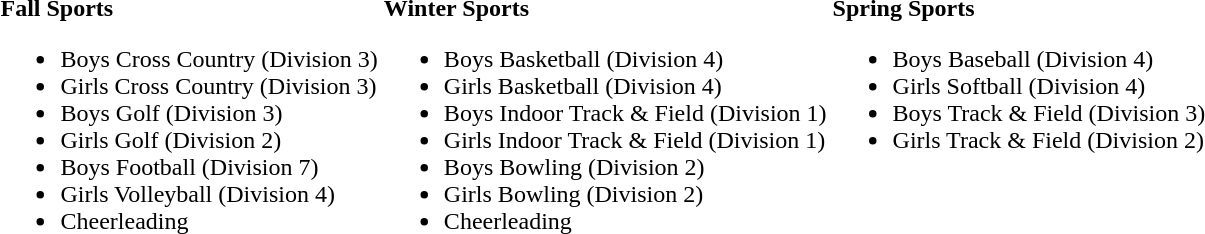<table>
<tr>
<td style="vertical-align:top;"><strong>Fall Sports</strong><br><ul><li>Boys Cross Country (Division 3)</li><li>Girls Cross Country  (Division 3)</li><li>Boys Golf (Division 3)</li><li>Girls Golf (Division 2)</li><li>Boys Football (Division 7)</li><li>Girls Volleyball (Division 4)</li><li>Cheerleading</li></ul></td>
<td style="vertical-align:top;"><strong>Winter Sports</strong><br><ul><li>Boys Basketball (Division 4)</li><li>Girls Basketball (Division 4)</li><li>Boys Indoor Track & Field  (Division 1)</li><li>Girls Indoor Track & Field  (Division 1)</li><li>Boys Bowling  (Division 2)</li><li>Girls Bowling (Division 2)</li><li>Cheerleading</li></ul></td>
<td style="vertical-align:top;"><strong>Spring Sports</strong><br><ul><li>Boys Baseball  (Division 4)</li><li>Girls Softball  (Division 4)</li><li>Boys Track & Field (Division  3)</li><li>Girls Track & Field (Division 2)</li></ul></td>
</tr>
</table>
